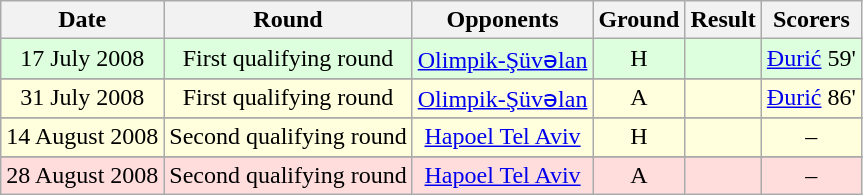<table class="wikitable" style="text-align:center">
<tr>
<th>Date</th>
<th>Round</th>
<th>Opponents</th>
<th>Ground</th>
<th>Result</th>
<th>Scorers</th>
</tr>
<tr bgcolor="#ddffdd">
<td>17 July 2008</td>
<td>First qualifying round</td>
<td> <a href='#'>Olimpik-Şüvəlan</a></td>
<td>H</td>
<td></td>
<td><a href='#'>Đurić</a> 59'</td>
</tr>
<tr>
</tr>
<tr bgcolor="#ffffdd">
<td>31 July 2008</td>
<td>First qualifying round</td>
<td> <a href='#'>Olimpik-Şüvəlan</a></td>
<td>A</td>
<td></td>
<td><a href='#'>Đurić</a> 86'</td>
</tr>
<tr>
</tr>
<tr bgcolor="#ffffdd">
<td>14 August 2008</td>
<td>Second qualifying round</td>
<td> <a href='#'>Hapoel Tel Aviv</a></td>
<td>H</td>
<td></td>
<td>–</td>
</tr>
<tr>
</tr>
<tr bgcolor="#ffdddd">
<td>28 August 2008</td>
<td>Second qualifying round</td>
<td> <a href='#'>Hapoel Tel Aviv</a></td>
<td>A</td>
<td></td>
<td>–</td>
</tr>
</table>
